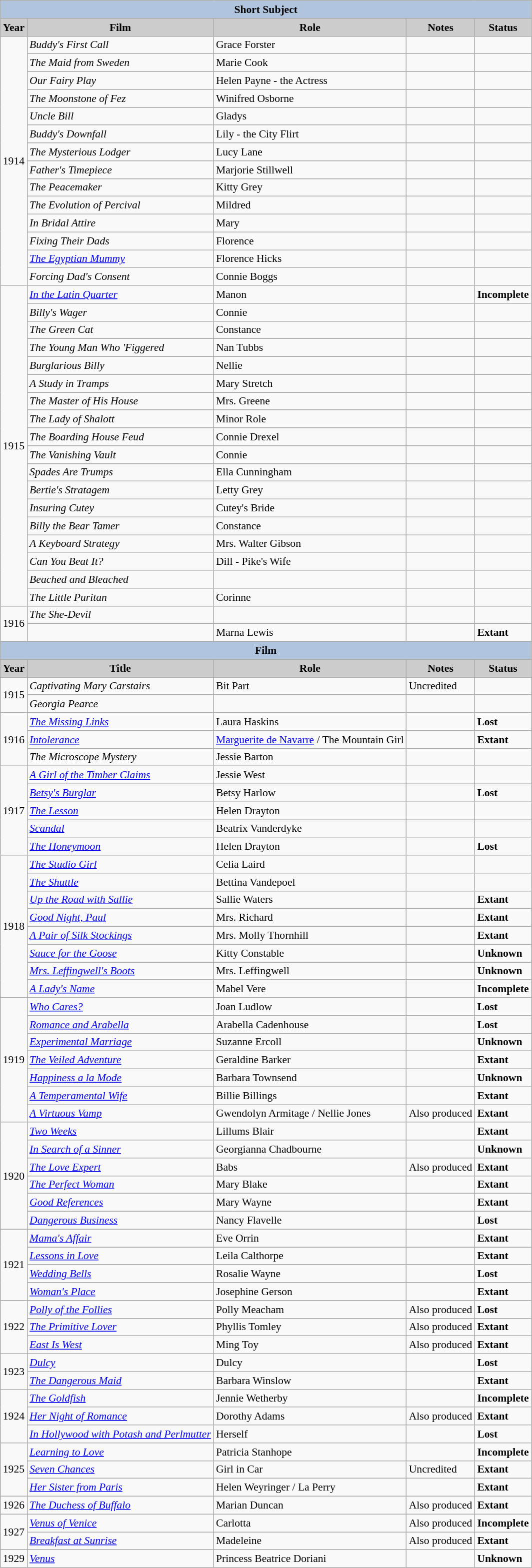<table class="wikitable" style="font-size:90%;">
<tr>
<th colspan=5 style="background:#B0C4DE;">Short Subject</th>
</tr>
<tr align="center">
<th style="background: #CCCCCC;">Year</th>
<th style="background: #CCCCCC;">Film</th>
<th style="background: #CCCCCC;">Role</th>
<th style="background: #CCCCCC;">Notes</th>
<th style="background: #CCCCCC;">Status</th>
</tr>
<tr>
<td rowspan=14>1914</td>
<td><em>Buddy's First Call</em></td>
<td>Grace Forster</td>
<td></td>
<td></td>
</tr>
<tr>
<td><em>The Maid from Sweden</em></td>
<td>Marie Cook</td>
<td></td>
<td></td>
</tr>
<tr>
<td><em>Our Fairy Play</em></td>
<td>Helen Payne - the Actress</td>
<td></td>
<td></td>
</tr>
<tr>
<td><em>The Moonstone of Fez</em></td>
<td>Winifred Osborne</td>
<td></td>
<td></td>
</tr>
<tr>
<td><em>Uncle Bill</em></td>
<td>Gladys</td>
<td></td>
<td></td>
</tr>
<tr>
<td><em>Buddy's Downfall</em></td>
<td>Lily - the City Flirt</td>
<td></td>
<td></td>
</tr>
<tr>
<td><em>The Mysterious Lodger</em></td>
<td>Lucy Lane</td>
<td></td>
<td></td>
</tr>
<tr>
<td><em>Father's Timepiece</em></td>
<td>Marjorie Stillwell</td>
<td></td>
<td></td>
</tr>
<tr>
<td><em>The Peacemaker</em></td>
<td>Kitty Grey</td>
<td></td>
<td></td>
</tr>
<tr>
<td><em>The Evolution of Percival</em></td>
<td>Mildred</td>
<td></td>
<td></td>
</tr>
<tr>
<td><em>In Bridal Attire</em></td>
<td>Mary</td>
<td></td>
<td></td>
</tr>
<tr>
<td><em>Fixing Their Dads</em></td>
<td>Florence</td>
<td></td>
<td></td>
</tr>
<tr>
<td><em><a href='#'>The Egyptian Mummy</a></em></td>
<td>Florence Hicks</td>
<td></td>
<td></td>
</tr>
<tr>
<td><em>Forcing Dad's Consent</em></td>
<td>Connie Boggs</td>
<td></td>
<td></td>
</tr>
<tr>
<td rowspan=18>1915</td>
<td><em><a href='#'>In the Latin Quarter</a></em></td>
<td>Manon</td>
<td></td>
<td><strong>Incomplete</strong></td>
</tr>
<tr>
<td><em>Billy's Wager</em></td>
<td>Connie</td>
<td></td>
<td></td>
</tr>
<tr>
<td><em>The Green Cat</em></td>
<td>Constance</td>
<td></td>
<td></td>
</tr>
<tr>
<td><em>The Young Man Who 'Figgered</em></td>
<td>Nan Tubbs</td>
<td></td>
<td></td>
</tr>
<tr>
<td><em>Burglarious Billy</em></td>
<td>Nellie</td>
<td></td>
<td></td>
</tr>
<tr>
<td><em>A Study in Tramps</em></td>
<td>Mary Stretch</td>
<td></td>
<td></td>
</tr>
<tr>
<td><em>The Master of His House</em></td>
<td>Mrs. Greene</td>
<td></td>
<td></td>
</tr>
<tr>
<td><em>The Lady of Shalott</em></td>
<td>Minor Role</td>
<td></td>
<td></td>
</tr>
<tr>
<td><em>The Boarding House Feud</em></td>
<td>Connie Drexel</td>
<td></td>
<td></td>
</tr>
<tr>
<td><em>The Vanishing Vault</em></td>
<td>Connie</td>
<td></td>
<td></td>
</tr>
<tr>
<td><em>Spades Are Trumps</em></td>
<td>Ella Cunningham</td>
<td></td>
<td></td>
</tr>
<tr>
<td><em>Bertie's Stratagem</em></td>
<td>Letty Grey</td>
<td></td>
<td></td>
</tr>
<tr>
<td><em>Insuring Cutey</em></td>
<td>Cutey's Bride</td>
<td></td>
<td></td>
</tr>
<tr>
<td><em>Billy the Bear Tamer</em></td>
<td>Constance</td>
<td></td>
<td></td>
</tr>
<tr>
<td><em>A Keyboard Strategy</em></td>
<td>Mrs. Walter Gibson</td>
<td></td>
<td></td>
</tr>
<tr>
<td><em>Can You Beat It?</em></td>
<td>Dill - Pike's Wife</td>
<td></td>
<td></td>
</tr>
<tr>
<td><em>Beached and Bleached</em></td>
<td></td>
<td></td>
<td></td>
</tr>
<tr>
<td><em>The Little Puritan</em></td>
<td>Corinne</td>
<td></td>
<td></td>
</tr>
<tr>
<td rowspan=2>1916</td>
<td><em>The She-Devil</em></td>
<td></td>
<td></td>
<td></td>
</tr>
<tr>
<td><em></em></td>
<td>Marna Lewis</td>
<td></td>
<td><strong>Extant</strong></td>
</tr>
<tr>
</tr>
<tr align="center">
<th colspan=5 style="background:#B0C4DE;">Film</th>
</tr>
<tr align="center">
<th style="background: #CCCCCC;">Year</th>
<th style="background: #CCCCCC;">Title</th>
<th style="background: #CCCCCC;">Role</th>
<th style="background: #CCCCCC;">Notes</th>
<th style="background: #CCCCCC;">Status</th>
</tr>
<tr>
<td rowspan=2>1915</td>
<td><em>Captivating Mary Carstairs</em></td>
<td>Bit Part</td>
<td>Uncredited</td>
<td></td>
</tr>
<tr>
<td><em>Georgia Pearce</em></td>
<td></td>
<td></td>
<td></td>
</tr>
<tr>
<td rowspan=3>1916</td>
<td><em><a href='#'>The Missing Links</a></em></td>
<td>Laura Haskins</td>
<td></td>
<td><strong>Lost</strong></td>
</tr>
<tr>
<td><em><a href='#'>Intolerance</a></em></td>
<td><a href='#'>Marguerite de Navarre</a> / The Mountain Girl</td>
<td></td>
<td><strong>Extant</strong></td>
</tr>
<tr>
<td><em>The Microscope Mystery</em></td>
<td>Jessie Barton</td>
<td></td>
<td></td>
</tr>
<tr>
<td rowspan=5>1917</td>
<td><em><a href='#'>A Girl of the Timber Claims</a></em></td>
<td>Jessie West</td>
<td></td>
<td></td>
</tr>
<tr>
<td><em><a href='#'>Betsy's Burglar</a></em></td>
<td>Betsy Harlow</td>
<td></td>
<td><strong>Lost</strong></td>
</tr>
<tr>
<td><em><a href='#'>The Lesson</a></em></td>
<td>Helen Drayton</td>
<td></td>
<td></td>
</tr>
<tr>
<td><em><a href='#'>Scandal</a></em></td>
<td>Beatrix Vanderdyke</td>
<td></td>
<td></td>
</tr>
<tr>
<td><em><a href='#'>The Honeymoon</a></em></td>
<td>Helen Drayton</td>
<td></td>
<td><strong>Lost</strong></td>
</tr>
<tr>
<td rowspan=8>1918</td>
<td><em><a href='#'>The Studio Girl</a></em></td>
<td>Celia Laird</td>
<td></td>
<td></td>
</tr>
<tr>
<td><em><a href='#'>The Shuttle</a></em></td>
<td>Bettina Vandepoel</td>
<td></td>
<td></td>
</tr>
<tr>
<td><em><a href='#'>Up the Road with Sallie</a></em></td>
<td>Sallie Waters</td>
<td></td>
<td><strong>Extant</strong></td>
</tr>
<tr>
<td><em><a href='#'>Good Night, Paul</a></em></td>
<td>Mrs. Richard</td>
<td></td>
<td><strong>Extant</strong></td>
</tr>
<tr>
<td><em><a href='#'>A Pair of Silk Stockings</a></em></td>
<td>Mrs. Molly Thornhill</td>
<td></td>
<td><strong>Extant</strong></td>
</tr>
<tr>
<td><em><a href='#'>Sauce for the Goose</a></em></td>
<td>Kitty Constable</td>
<td></td>
<td><strong>Unknown</strong></td>
</tr>
<tr>
<td><em><a href='#'>Mrs. Leffingwell's Boots</a></em></td>
<td>Mrs. Leffingwell</td>
<td></td>
<td><strong>Unknown</strong></td>
</tr>
<tr>
<td><em><a href='#'>A Lady's Name</a></em></td>
<td>Mabel Vere</td>
<td></td>
<td><strong>Incomplete</strong></td>
</tr>
<tr>
<td rowspan=7>1919</td>
<td><em><a href='#'>Who Cares?</a></em></td>
<td>Joan Ludlow</td>
<td></td>
<td><strong>Lost</strong></td>
</tr>
<tr>
<td><em><a href='#'>Romance and Arabella</a></em></td>
<td>Arabella Cadenhouse</td>
<td></td>
<td><strong>Lost</strong></td>
</tr>
<tr>
<td><em><a href='#'>Experimental Marriage</a></em></td>
<td>Suzanne Ercoll</td>
<td></td>
<td><strong>Unknown</strong></td>
</tr>
<tr>
<td><em><a href='#'>The Veiled Adventure</a></em></td>
<td>Geraldine Barker</td>
<td></td>
<td><strong>Extant</strong></td>
</tr>
<tr>
<td><em><a href='#'>Happiness a la Mode</a></em></td>
<td>Barbara Townsend</td>
<td></td>
<td><strong>Unknown</strong></td>
</tr>
<tr>
<td><em><a href='#'>A Temperamental Wife</a></em></td>
<td>Billie Billings</td>
<td></td>
<td><strong>Extant</strong></td>
</tr>
<tr>
<td><em><a href='#'>A Virtuous Vamp</a></em></td>
<td>Gwendolyn Armitage / Nellie Jones</td>
<td>Also produced</td>
<td><strong>Extant</strong></td>
</tr>
<tr>
<td rowspan=6>1920</td>
<td><em><a href='#'>Two Weeks</a></em></td>
<td>Lillums Blair</td>
<td></td>
<td><strong>Extant</strong></td>
</tr>
<tr>
<td><em><a href='#'>In Search of a Sinner</a></em></td>
<td>Georgianna Chadbourne</td>
<td></td>
<td><strong>Unknown</strong></td>
</tr>
<tr>
<td><em><a href='#'>The Love Expert</a></em></td>
<td>Babs</td>
<td>Also produced</td>
<td><strong>Extant</strong></td>
</tr>
<tr>
<td><em><a href='#'>The Perfect Woman</a></em></td>
<td>Mary Blake</td>
<td></td>
<td><strong>Extant</strong></td>
</tr>
<tr>
<td><em><a href='#'>Good References</a></em></td>
<td>Mary Wayne</td>
<td></td>
<td><strong>Extant</strong></td>
</tr>
<tr>
<td><em><a href='#'>Dangerous Business</a></em></td>
<td>Nancy Flavelle</td>
<td></td>
<td><strong>Lost</strong></td>
</tr>
<tr>
<td rowspan=4>1921</td>
<td><em><a href='#'>Mama's Affair</a></em></td>
<td>Eve Orrin</td>
<td></td>
<td><strong>Extant</strong></td>
</tr>
<tr>
<td><em><a href='#'>Lessons in Love</a></em></td>
<td>Leila Calthorpe</td>
<td></td>
<td><strong>Extant</strong></td>
</tr>
<tr>
<td><em><a href='#'>Wedding Bells</a></em></td>
<td>Rosalie Wayne</td>
<td></td>
<td><strong>Lost</strong></td>
</tr>
<tr>
<td><em><a href='#'>Woman's Place</a></em></td>
<td>Josephine Gerson</td>
<td></td>
<td><strong>Extant</strong></td>
</tr>
<tr>
<td rowspan=3>1922</td>
<td><em><a href='#'>Polly of the Follies</a></em></td>
<td>Polly Meacham</td>
<td>Also produced</td>
<td><strong>Lost</strong></td>
</tr>
<tr>
<td><em><a href='#'>The Primitive Lover</a></em></td>
<td>Phyllis Tomley</td>
<td>Also produced</td>
<td><strong>Extant</strong></td>
</tr>
<tr>
<td><em><a href='#'>East Is West</a></em></td>
<td>Ming Toy</td>
<td>Also produced</td>
<td><strong>Extant</strong></td>
</tr>
<tr>
<td rowspan=2>1923</td>
<td><em><a href='#'>Dulcy</a></em></td>
<td>Dulcy</td>
<td></td>
<td><strong>Lost</strong></td>
</tr>
<tr>
<td><em><a href='#'>The Dangerous Maid</a></em></td>
<td>Barbara Winslow</td>
<td></td>
<td><strong>Extant</strong></td>
</tr>
<tr>
<td rowspan=3>1924</td>
<td><em><a href='#'>The Goldfish</a></em></td>
<td>Jennie Wetherby</td>
<td></td>
<td><strong>Incomplete</strong></td>
</tr>
<tr>
<td><em><a href='#'>Her Night of Romance</a></em></td>
<td>Dorothy Adams</td>
<td>Also produced</td>
<td><strong>Extant</strong></td>
</tr>
<tr>
<td><em><a href='#'>In Hollywood with Potash and Perlmutter</a></em></td>
<td>Herself</td>
<td></td>
<td><strong>Lost</strong></td>
</tr>
<tr>
<td rowspan=3>1925</td>
<td><em><a href='#'>Learning to Love</a></em></td>
<td>Patricia Stanhope</td>
<td></td>
<td><strong>Incomplete</strong></td>
</tr>
<tr>
<td><em><a href='#'>Seven Chances</a></em></td>
<td>Girl in Car</td>
<td>Uncredited</td>
<td><strong>Extant</strong></td>
</tr>
<tr>
<td><em><a href='#'>Her Sister from Paris</a></em></td>
<td>Helen Weyringer / La Perry</td>
<td></td>
<td><strong>Extant</strong></td>
</tr>
<tr>
<td>1926</td>
<td><em><a href='#'>The Duchess of Buffalo</a></em></td>
<td>Marian Duncan</td>
<td>Also produced</td>
<td><strong>Extant</strong></td>
</tr>
<tr>
<td rowspan=2>1927</td>
<td><em><a href='#'>Venus of Venice</a></em></td>
<td>Carlotta</td>
<td>Also produced</td>
<td><strong>Incomplete</strong></td>
</tr>
<tr>
<td><em><a href='#'>Breakfast at Sunrise</a></em></td>
<td>Madeleine</td>
<td>Also produced</td>
<td><strong>Extant</strong></td>
</tr>
<tr>
<td>1929</td>
<td><em><a href='#'>Venus</a></em></td>
<td>Princess Beatrice Doriani</td>
<td></td>
<td><strong>Unknown</strong></td>
</tr>
</table>
